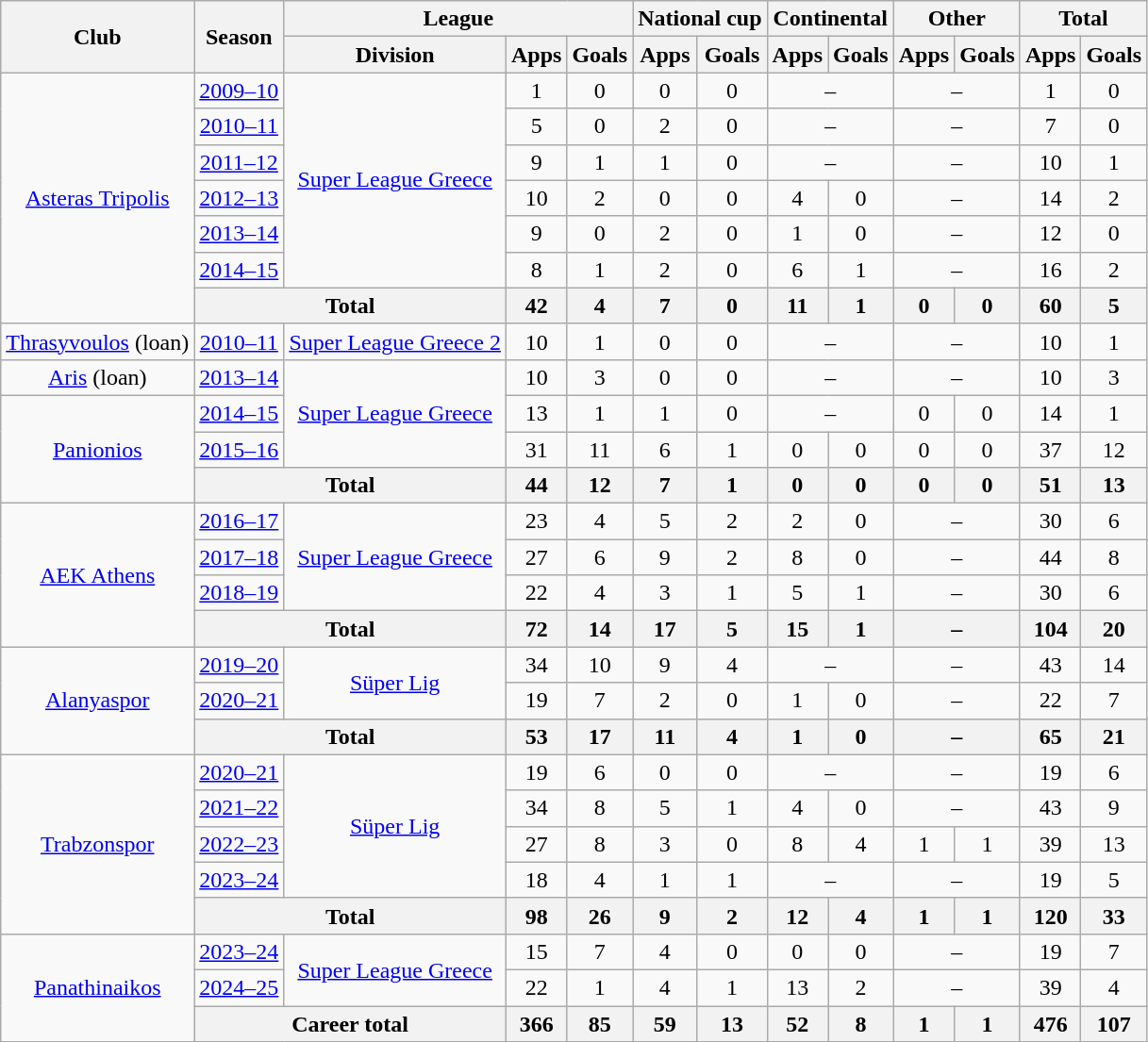<table class="wikitable" style="text-align:center">
<tr>
<th rowspan="2">Club</th>
<th rowspan="2">Season</th>
<th colspan="3">League</th>
<th colspan="2">National cup</th>
<th colspan="2">Continental</th>
<th colspan="2">Other</th>
<th colspan="2">Total</th>
</tr>
<tr>
<th>Division</th>
<th>Apps</th>
<th>Goals</th>
<th>Apps</th>
<th>Goals</th>
<th>Apps</th>
<th>Goals</th>
<th>Apps</th>
<th>Goals</th>
<th>Apps</th>
<th>Goals</th>
</tr>
<tr>
<td rowspan="7"><a href='#'>Asteras Tripolis</a></td>
<td><a href='#'>2009–10</a></td>
<td rowspan="6"><a href='#'>Super League Greece</a></td>
<td>1</td>
<td>0</td>
<td>0</td>
<td>0</td>
<td colspan="2">–</td>
<td colspan="2">–</td>
<td>1</td>
<td>0</td>
</tr>
<tr>
<td><a href='#'>2010–11</a></td>
<td>5</td>
<td>0</td>
<td>2</td>
<td>0</td>
<td colspan="2">–</td>
<td colspan="2">–</td>
<td>7</td>
<td>0</td>
</tr>
<tr>
<td><a href='#'>2011–12</a></td>
<td>9</td>
<td>1</td>
<td>1</td>
<td>0</td>
<td colspan="2">–</td>
<td colspan="2">–</td>
<td>10</td>
<td>1</td>
</tr>
<tr>
<td><a href='#'>2012–13</a></td>
<td>10</td>
<td>2</td>
<td>0</td>
<td>0</td>
<td>4</td>
<td>0</td>
<td colspan="2">–</td>
<td>14</td>
<td>2</td>
</tr>
<tr>
<td><a href='#'>2013–14</a></td>
<td>9</td>
<td>0</td>
<td>2</td>
<td>0</td>
<td>1</td>
<td>0</td>
<td colspan="2">–</td>
<td>12</td>
<td>0</td>
</tr>
<tr>
<td><a href='#'>2014–15</a></td>
<td>8</td>
<td>1</td>
<td>2</td>
<td>0</td>
<td>6</td>
<td>1</td>
<td colspan="2">–</td>
<td>16</td>
<td>2</td>
</tr>
<tr>
<th colspan="2">Total</th>
<th>42</th>
<th>4</th>
<th>7</th>
<th>0</th>
<th>11</th>
<th>1</th>
<th>0</th>
<th>0</th>
<th>60</th>
<th>5</th>
</tr>
<tr>
<td><a href='#'>Thrasyvoulos</a> (loan)</td>
<td><a href='#'>2010–11</a></td>
<td><a href='#'>Super League Greece 2</a></td>
<td>10</td>
<td>1</td>
<td>0</td>
<td>0</td>
<td colspan="2">–</td>
<td colspan="2">–</td>
<td>10</td>
<td>1</td>
</tr>
<tr>
<td><a href='#'>Aris</a> (loan)</td>
<td><a href='#'>2013–14</a></td>
<td rowspan="3"><a href='#'>Super League Greece</a></td>
<td>10</td>
<td>3</td>
<td>0</td>
<td>0</td>
<td colspan="2">–</td>
<td colspan="2">–</td>
<td>10</td>
<td>3</td>
</tr>
<tr>
<td rowspan="3"><a href='#'>Panionios</a></td>
<td><a href='#'>2014–15</a></td>
<td>13</td>
<td>1</td>
<td>1</td>
<td>0</td>
<td colspan="2">–</td>
<td>0</td>
<td>0</td>
<td>14</td>
<td>1</td>
</tr>
<tr>
<td><a href='#'>2015–16</a></td>
<td>31</td>
<td>11</td>
<td>6</td>
<td>1</td>
<td>0</td>
<td>0</td>
<td>0</td>
<td>0</td>
<td>37</td>
<td>12</td>
</tr>
<tr>
<th colspan="2">Total</th>
<th>44</th>
<th>12</th>
<th>7</th>
<th>1</th>
<th>0</th>
<th>0</th>
<th>0</th>
<th>0</th>
<th>51</th>
<th>13</th>
</tr>
<tr>
<td rowspan="4"><a href='#'>AEK Athens</a></td>
<td><a href='#'>2016–17</a></td>
<td rowspan="3"><a href='#'>Super League Greece</a></td>
<td>23</td>
<td>4</td>
<td>5</td>
<td>2</td>
<td>2</td>
<td>0</td>
<td colspan="2">–</td>
<td>30</td>
<td>6</td>
</tr>
<tr>
<td><a href='#'>2017–18</a></td>
<td>27</td>
<td>6</td>
<td>9</td>
<td>2</td>
<td>8</td>
<td>0</td>
<td colspan="2">–</td>
<td>44</td>
<td>8</td>
</tr>
<tr>
<td><a href='#'>2018–19</a></td>
<td>22</td>
<td>4</td>
<td>3</td>
<td>1</td>
<td>5</td>
<td>1</td>
<td colspan="2">–</td>
<td>30</td>
<td>6</td>
</tr>
<tr>
<th colspan="2">Total</th>
<th>72</th>
<th>14</th>
<th>17</th>
<th>5</th>
<th>15</th>
<th>1</th>
<th colspan="2">–</th>
<th>104</th>
<th>20</th>
</tr>
<tr>
<td rowspan="3"><a href='#'>Alanyaspor</a></td>
<td><a href='#'>2019–20</a></td>
<td rowspan="2"><a href='#'>Süper Lig</a></td>
<td>34</td>
<td>10</td>
<td>9</td>
<td>4</td>
<td colspan="2">–</td>
<td colspan="2">–</td>
<td>43</td>
<td>14</td>
</tr>
<tr>
<td><a href='#'>2020–21</a></td>
<td>19</td>
<td>7</td>
<td>2</td>
<td>0</td>
<td>1</td>
<td>0</td>
<td colspan="2">–</td>
<td>22</td>
<td>7</td>
</tr>
<tr>
<th colspan="2">Total</th>
<th>53</th>
<th>17</th>
<th>11</th>
<th>4</th>
<th>1</th>
<th>0</th>
<th colspan="2">–</th>
<th>65</th>
<th>21</th>
</tr>
<tr>
<td rowspan="5"><a href='#'>Trabzonspor</a></td>
<td><a href='#'>2020–21</a></td>
<td rowspan="4"><a href='#'>Süper Lig</a></td>
<td>19</td>
<td>6</td>
<td>0</td>
<td>0</td>
<td colspan="2">–</td>
<td colspan="2">–</td>
<td>19</td>
<td>6</td>
</tr>
<tr>
<td><a href='#'>2021–22</a></td>
<td>34</td>
<td>8</td>
<td>5</td>
<td>1</td>
<td>4</td>
<td>0</td>
<td colspan="2">–</td>
<td>43</td>
<td>9</td>
</tr>
<tr>
<td><a href='#'>2022–23</a></td>
<td>27</td>
<td>8</td>
<td>3</td>
<td>0</td>
<td>8</td>
<td>4</td>
<td>1</td>
<td>1</td>
<td>39</td>
<td>13</td>
</tr>
<tr>
<td><a href='#'>2023–24</a></td>
<td>18</td>
<td>4</td>
<td>1</td>
<td>1</td>
<td colspan="2">–</td>
<td colspan="2">–</td>
<td>19</td>
<td>5</td>
</tr>
<tr>
<th colspan="2">Total</th>
<th>98</th>
<th>26</th>
<th>9</th>
<th>2</th>
<th>12</th>
<th>4</th>
<th>1</th>
<th>1</th>
<th>120</th>
<th>33</th>
</tr>
<tr>
<td rowspan="3"><a href='#'>Panathinaikos</a></td>
<td><a href='#'>2023–24</a></td>
<td rowspan="2"><a href='#'>Super League Greece</a></td>
<td>15</td>
<td>7</td>
<td>4</td>
<td>0</td>
<td>0</td>
<td>0</td>
<td colspan="2">–</td>
<td>19</td>
<td>7</td>
</tr>
<tr>
<td><a href='#'>2024–25</a></td>
<td>22</td>
<td>1</td>
<td>4</td>
<td>1</td>
<td>13</td>
<td>2</td>
<td colspan="2">–</td>
<td>39</td>
<td>4</td>
</tr>
<tr>
<th colspan="2">Career total</th>
<th>366</th>
<th>85</th>
<th>59</th>
<th>13</th>
<th>52</th>
<th>8</th>
<th>1</th>
<th>1</th>
<th>476</th>
<th>107</th>
</tr>
</table>
